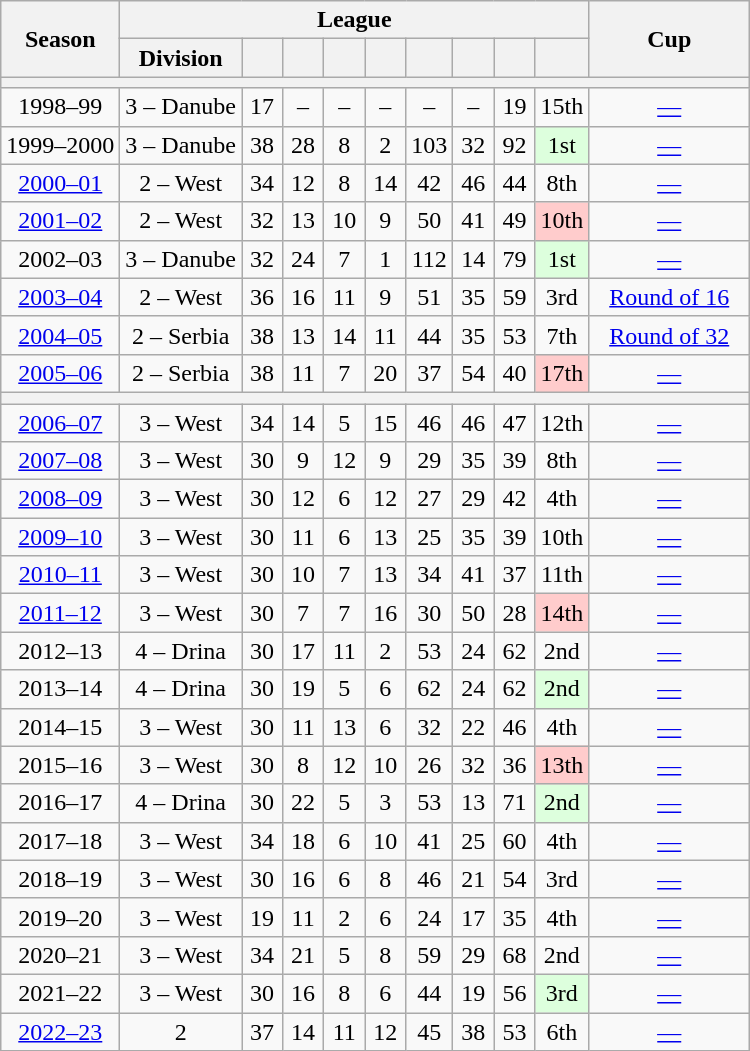<table class="wikitable sortable" style="text-align:center">
<tr>
<th rowspan="2">Season</th>
<th colspan="9">League</th>
<th rowspan="2" width="100">Cup</th>
</tr>
<tr>
<th>Division</th>
<th width="20"></th>
<th width="20"></th>
<th width="20"></th>
<th width="20"></th>
<th width="20"></th>
<th width="20"></th>
<th width="20"></th>
<th width="20"></th>
</tr>
<tr>
<th colspan="11"></th>
</tr>
<tr>
<td>1998–99</td>
<td>3 – Danube</td>
<td>17</td>
<td>–</td>
<td>–</td>
<td>–</td>
<td>–</td>
<td>–</td>
<td>19</td>
<td>15th</td>
<td><a href='#'>—</a></td>
</tr>
<tr>
<td>1999–2000</td>
<td>3 – Danube</td>
<td>38</td>
<td>28</td>
<td>8</td>
<td>2</td>
<td>103</td>
<td>32</td>
<td>92</td>
<td style="background-color:#DFD">1st</td>
<td><a href='#'>—</a></td>
</tr>
<tr>
<td><a href='#'>2000–01</a></td>
<td>2 – West</td>
<td>34</td>
<td>12</td>
<td>8</td>
<td>14</td>
<td>42</td>
<td>46</td>
<td>44</td>
<td>8th</td>
<td><a href='#'>—</a></td>
</tr>
<tr>
<td><a href='#'>2001–02</a></td>
<td>2 – West</td>
<td>32</td>
<td>13</td>
<td>10</td>
<td>9</td>
<td>50</td>
<td>41</td>
<td>49</td>
<td style="background-color:#FCC">10th</td>
<td><a href='#'>—</a></td>
</tr>
<tr>
<td>2002–03</td>
<td>3 – Danube</td>
<td>32</td>
<td>24</td>
<td>7</td>
<td>1</td>
<td>112</td>
<td>14</td>
<td>79</td>
<td style="background-color:#DFD">1st</td>
<td><a href='#'>—</a></td>
</tr>
<tr>
<td><a href='#'>2003–04</a></td>
<td>2 – West</td>
<td>36</td>
<td>16</td>
<td>11</td>
<td>9</td>
<td>51</td>
<td>35</td>
<td>59</td>
<td>3rd</td>
<td><a href='#'>Round of 16</a></td>
</tr>
<tr>
<td><a href='#'>2004–05</a></td>
<td>2 – Serbia</td>
<td>38</td>
<td>13</td>
<td>14</td>
<td>11</td>
<td>44</td>
<td>35</td>
<td>53</td>
<td>7th</td>
<td><a href='#'>Round of 32</a></td>
</tr>
<tr>
<td><a href='#'>2005–06</a></td>
<td>2 – Serbia</td>
<td>38</td>
<td>11</td>
<td>7</td>
<td>20</td>
<td>37</td>
<td>54</td>
<td>40</td>
<td style="background-color:#FCC">17th</td>
<td><a href='#'>—</a></td>
</tr>
<tr>
<th colspan="11"></th>
</tr>
<tr>
<td><a href='#'>2006–07</a></td>
<td>3 – West</td>
<td>34</td>
<td>14</td>
<td>5</td>
<td>15</td>
<td>46</td>
<td>46</td>
<td>47</td>
<td>12th</td>
<td><a href='#'>—</a></td>
</tr>
<tr>
<td><a href='#'>2007–08</a></td>
<td>3 – West</td>
<td>30</td>
<td>9</td>
<td>12</td>
<td>9</td>
<td>29</td>
<td>35</td>
<td>39</td>
<td>8th</td>
<td><a href='#'>—</a></td>
</tr>
<tr>
<td><a href='#'>2008–09</a></td>
<td>3 – West</td>
<td>30</td>
<td>12</td>
<td>6</td>
<td>12</td>
<td>27</td>
<td>29</td>
<td>42</td>
<td>4th</td>
<td><a href='#'>—</a></td>
</tr>
<tr>
<td><a href='#'>2009–10</a></td>
<td>3 – West</td>
<td>30</td>
<td>11</td>
<td>6</td>
<td>13</td>
<td>25</td>
<td>35</td>
<td>39</td>
<td>10th</td>
<td><a href='#'>—</a></td>
</tr>
<tr>
<td><a href='#'>2010–11</a></td>
<td>3 – West</td>
<td>30</td>
<td>10</td>
<td>7</td>
<td>13</td>
<td>34</td>
<td>41</td>
<td>37</td>
<td>11th</td>
<td><a href='#'>—</a></td>
</tr>
<tr>
<td><a href='#'>2011–12</a></td>
<td>3 – West</td>
<td>30</td>
<td>7</td>
<td>7</td>
<td>16</td>
<td>30</td>
<td>50</td>
<td>28</td>
<td style="background-color:#FCC">14th</td>
<td><a href='#'>—</a></td>
</tr>
<tr>
<td>2012–13</td>
<td>4 – Drina</td>
<td>30</td>
<td>17</td>
<td>11</td>
<td>2</td>
<td>53</td>
<td>24</td>
<td>62</td>
<td>2nd</td>
<td><a href='#'>—</a></td>
</tr>
<tr>
<td>2013–14</td>
<td>4 – Drina</td>
<td>30</td>
<td>19</td>
<td>5</td>
<td>6</td>
<td>62</td>
<td>24</td>
<td>62</td>
<td style="background-color:#DFD">2nd</td>
<td><a href='#'>—</a></td>
</tr>
<tr>
<td>2014–15</td>
<td>3 – West</td>
<td>30</td>
<td>11</td>
<td>13</td>
<td>6</td>
<td>32</td>
<td>22</td>
<td>46</td>
<td>4th</td>
<td><a href='#'>—</a></td>
</tr>
<tr>
<td>2015–16</td>
<td>3 – West</td>
<td>30</td>
<td>8</td>
<td>12</td>
<td>10</td>
<td>26</td>
<td>32</td>
<td>36</td>
<td style="background-color:#FCC">13th</td>
<td><a href='#'>—</a></td>
</tr>
<tr>
<td>2016–17</td>
<td>4 – Drina</td>
<td>30</td>
<td>22</td>
<td>5</td>
<td>3</td>
<td>53</td>
<td>13</td>
<td>71</td>
<td style="background-color:#DFD">2nd</td>
<td><a href='#'>—</a></td>
</tr>
<tr>
<td>2017–18</td>
<td>3 – West</td>
<td>34</td>
<td>18</td>
<td>6</td>
<td>10</td>
<td>41</td>
<td>25</td>
<td>60</td>
<td>4th</td>
<td><a href='#'>—</a></td>
</tr>
<tr>
<td>2018–19</td>
<td>3 – West</td>
<td>30</td>
<td>16</td>
<td>6</td>
<td>8</td>
<td>46</td>
<td>21</td>
<td>54</td>
<td>3rd</td>
<td><a href='#'>—</a></td>
</tr>
<tr>
<td>2019–20</td>
<td>3 – West</td>
<td>19</td>
<td>11</td>
<td>2</td>
<td>6</td>
<td>24</td>
<td>17</td>
<td>35</td>
<td>4th</td>
<td><a href='#'>—</a></td>
</tr>
<tr>
<td>2020–21</td>
<td>3 – West</td>
<td>34</td>
<td>21</td>
<td>5</td>
<td>8</td>
<td>59</td>
<td>29</td>
<td>68</td>
<td>2nd</td>
<td><a href='#'>—</a></td>
</tr>
<tr>
<td>2021–22</td>
<td>3 – West</td>
<td>30</td>
<td>16</td>
<td>8</td>
<td>6</td>
<td>44</td>
<td>19</td>
<td>56</td>
<td style="background-color:#DFD">3rd</td>
<td><a href='#'>—</a></td>
</tr>
<tr>
<td><a href='#'>2022–23</a></td>
<td>2</td>
<td>37</td>
<td>14</td>
<td>11</td>
<td>12</td>
<td>45</td>
<td>38</td>
<td>53</td>
<td>6th</td>
<td><a href='#'>—</a></td>
</tr>
</table>
